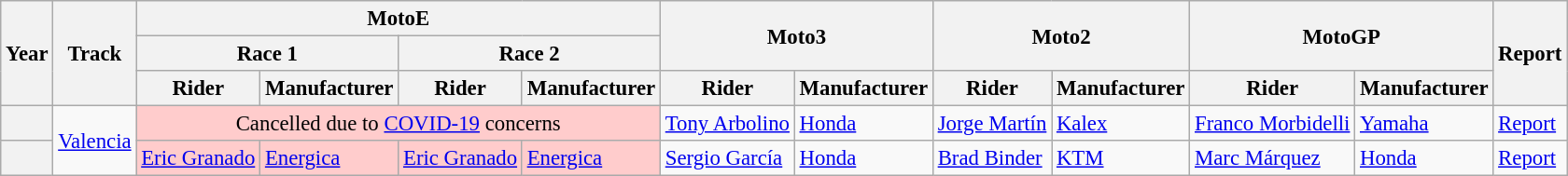<table class="wikitable" style="font-size: 95%;">
<tr>
<th rowspan=3>Year</th>
<th rowspan=3>Track</th>
<th colspan=4>MotoE</th>
<th colspan=2 rowspan=2>Moto3</th>
<th colspan=2 rowspan=2>Moto2</th>
<th colspan=2 rowspan=2>MotoGP</th>
<th rowspan=3>Report</th>
</tr>
<tr>
<th colspan=2>Race 1</th>
<th colspan=2>Race 2</th>
</tr>
<tr>
<th>Rider</th>
<th>Manufacturer</th>
<th>Rider</th>
<th>Manufacturer</th>
<th>Rider</th>
<th>Manufacturer</th>
<th>Rider</th>
<th>Manufacturer</th>
<th>Rider</th>
<th>Manufacturer</th>
</tr>
<tr>
<th></th>
<td rowspan="2"><a href='#'>Valencia</a></td>
<td style="background:#FFCCCC;" align=center colspan=4>Cancelled due to <a href='#'>COVID-19</a> concerns</td>
<td> <a href='#'>Tony Arbolino</a></td>
<td><a href='#'>Honda</a></td>
<td> <a href='#'>Jorge Martín</a></td>
<td><a href='#'>Kalex</a></td>
<td> <a href='#'>Franco Morbidelli</a></td>
<td><a href='#'>Yamaha</a></td>
<td><a href='#'>Report</a></td>
</tr>
<tr>
<th></th>
<td style="background:#FFCCCC;"> <a href='#'>Eric Granado</a></td>
<td style="background:#FFCCCC;"><a href='#'>Energica</a></td>
<td style="background:#FFCCCC;"> <a href='#'>Eric Granado</a></td>
<td style="background:#FFCCCC;"><a href='#'>Energica</a></td>
<td> <a href='#'>Sergio García</a></td>
<td><a href='#'>Honda</a></td>
<td> <a href='#'>Brad Binder</a></td>
<td><a href='#'>KTM</a></td>
<td> <a href='#'>Marc Márquez</a></td>
<td><a href='#'>Honda</a></td>
<td><a href='#'>Report</a></td>
</tr>
</table>
